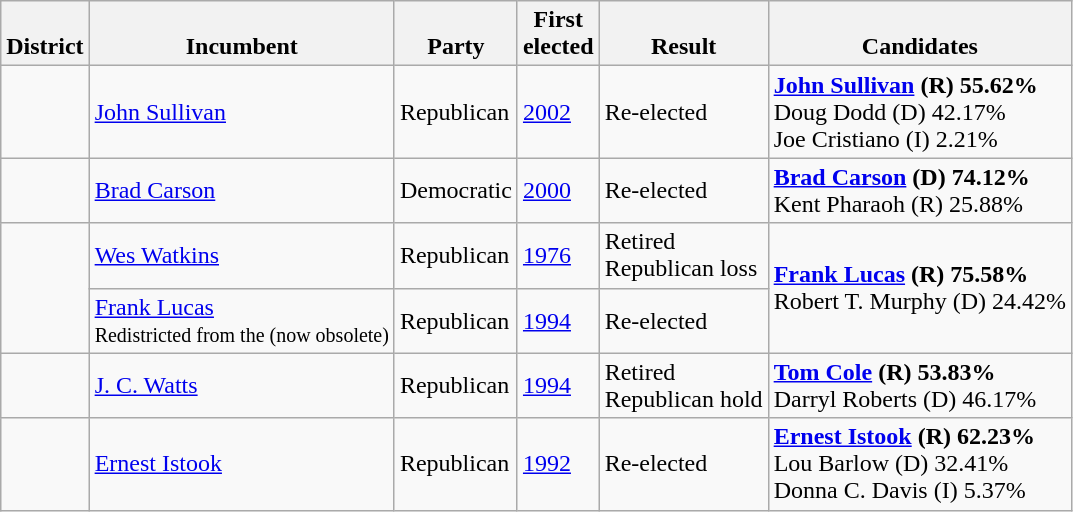<table class=wikitable>
<tr valign=bottom>
<th>District</th>
<th>Incumbent</th>
<th>Party</th>
<th>First<br>elected</th>
<th>Result</th>
<th>Candidates</th>
</tr>
<tr>
<td></td>
<td><a href='#'>John Sullivan</a></td>
<td>Republican</td>
<td><a href='#'>2002</a></td>
<td>Re-elected</td>
<td><strong><a href='#'>John Sullivan</a> (R) 55.62%</strong><br>Doug Dodd (D) 42.17%<br>Joe Cristiano (I) 2.21%</td>
</tr>
<tr>
<td></td>
<td><a href='#'>Brad Carson</a></td>
<td>Democratic</td>
<td><a href='#'>2000</a></td>
<td>Re-elected</td>
<td><strong><a href='#'>Brad Carson</a> (D) 74.12%</strong><br>Kent Pharaoh (R) 25.88%</td>
</tr>
<tr>
<td rowspan=2></td>
<td><a href='#'>Wes Watkins</a></td>
<td>Republican</td>
<td><a href='#'>1976</a></td>
<td>Retired<br>Republican loss</td>
<td rowspan=2><strong><a href='#'>Frank Lucas</a> (R) 75.58%</strong><br>Robert T. Murphy (D) 24.42%</td>
</tr>
<tr>
<td><a href='#'>Frank Lucas</a><br><small>Redistricted from the  (now obsolete)</small></td>
<td>Republican</td>
<td><a href='#'>1994</a></td>
<td>Re-elected</td>
</tr>
<tr>
<td></td>
<td><a href='#'>J. C. Watts</a></td>
<td>Republican</td>
<td><a href='#'>1994</a></td>
<td>Retired<br>Republican hold</td>
<td><strong><a href='#'>Tom Cole</a> (R) 53.83%</strong><br>Darryl Roberts (D) 46.17%</td>
</tr>
<tr>
<td></td>
<td><a href='#'>Ernest Istook</a></td>
<td>Republican</td>
<td><a href='#'>1992</a></td>
<td>Re-elected</td>
<td><strong><a href='#'>Ernest Istook</a> (R) 62.23%</strong><br>Lou Barlow (D) 32.41%<br>Donna C. Davis (I) 5.37%</td>
</tr>
</table>
